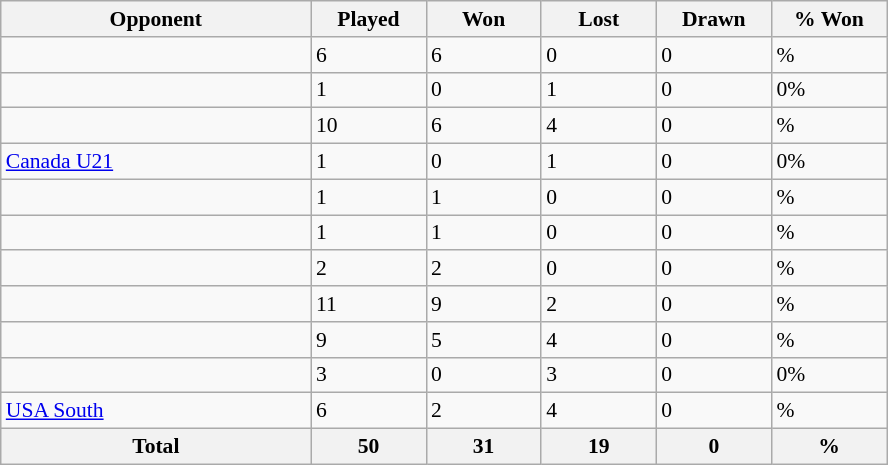<table class="wikitable sortable" style="font-size:90%">
<tr>
<th width=200>Opponent</th>
<th width=70>Played</th>
<th width=70>Won</th>
<th width=70>Lost</th>
<th width=70>Drawn</th>
<th width=70>% Won</th>
</tr>
<tr>
<td align="left"></td>
<td>6</td>
<td>6</td>
<td>0</td>
<td>0</td>
<td>%</td>
</tr>
<tr>
<td align="left"></td>
<td>1</td>
<td>0</td>
<td>1</td>
<td>0</td>
<td>0%</td>
</tr>
<tr>
<td align="left"></td>
<td>10</td>
<td>6</td>
<td>4</td>
<td>0</td>
<td>%</td>
</tr>
<tr>
<td align="left"> <a href='#'>Canada U21</a></td>
<td>1</td>
<td>0</td>
<td>1</td>
<td>0</td>
<td>0%</td>
</tr>
<tr>
<td align="left"></td>
<td>1</td>
<td>1</td>
<td>0</td>
<td>0</td>
<td>%</td>
</tr>
<tr>
<td align="left"></td>
<td>1</td>
<td>1</td>
<td>0</td>
<td>0</td>
<td>%</td>
</tr>
<tr>
<td align="left"></td>
<td>2</td>
<td>2</td>
<td>0</td>
<td>0</td>
<td>%</td>
</tr>
<tr>
<td align="left"></td>
<td>11</td>
<td>9</td>
<td>2</td>
<td>0</td>
<td>%</td>
</tr>
<tr>
<td align="left"></td>
<td>9</td>
<td>5</td>
<td>4</td>
<td>0</td>
<td>%</td>
</tr>
<tr>
<td align="left"></td>
<td>3</td>
<td>0</td>
<td>3</td>
<td>0</td>
<td>0%</td>
</tr>
<tr>
<td align="left"> <a href='#'>USA South</a></td>
<td>6</td>
<td>2</td>
<td>4</td>
<td>0</td>
<td>%</td>
</tr>
<tr>
<th>Total</th>
<th><strong>50</strong></th>
<th><strong>31</strong></th>
<th><strong>19</strong></th>
<th><strong>0</strong></th>
<th><strong>%</strong></th>
</tr>
</table>
